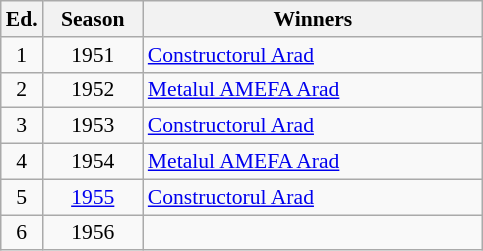<table class="wikitable" style="font-size:90%">
<tr>
<th><abbr>Ed.</abbr></th>
<th width="60">Season</th>
<th width="220">Winners</th>
</tr>
<tr>
<td align=center>1</td>
<td align=center>1951</td>
<td><a href='#'>Constructorul Arad</a></td>
</tr>
<tr>
<td align=center>2</td>
<td align=center>1952</td>
<td><a href='#'>Metalul AMEFA Arad</a></td>
</tr>
<tr>
<td align=center>3</td>
<td align=center>1953</td>
<td><a href='#'>Constructorul Arad</a></td>
</tr>
<tr>
<td align=center>4</td>
<td align=center>1954</td>
<td><a href='#'>Metalul AMEFA Arad</a></td>
</tr>
<tr>
<td align=center>5</td>
<td align=center><a href='#'>1955</a></td>
<td><a href='#'>Constructorul Arad</a></td>
</tr>
<tr>
<td align=center>6</td>
<td align=center>1956</td>
</tr>
</table>
